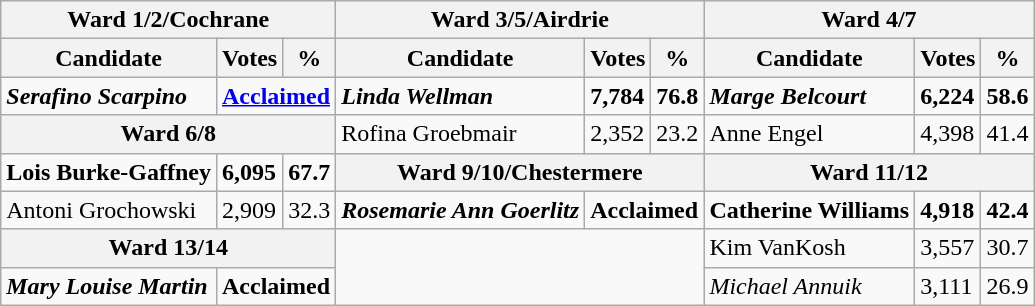<table class="wikitable">
<tr>
<th colspan=3>Ward 1/2/Cochrane</th>
<th colspan=3>Ward 3/5/Airdrie</th>
<th colspan=3>Ward 4/7</th>
</tr>
<tr>
<th>Candidate</th>
<th>Votes</th>
<th>%</th>
<th>Candidate</th>
<th>Votes</th>
<th>%</th>
<th>Candidate</th>
<th>Votes</th>
<th>%</th>
</tr>
<tr>
<td><strong><em>Serafino Scarpino</em></strong></td>
<td colspan=2><strong><a href='#'>Acclaimed</a></strong></td>
<td><strong><em>Linda Wellman</em></strong></td>
<td><strong>7,784</strong></td>
<td><strong>76.8</strong></td>
<td><strong><em>Marge Belcourt</em></strong></td>
<td><strong>6,224</strong></td>
<td><strong>58.6</strong></td>
</tr>
<tr>
<th colspan=3>Ward 6/8</th>
<td>Rofina Groebmair</td>
<td>2,352</td>
<td>23.2</td>
<td>Anne Engel</td>
<td>4,398</td>
<td>41.4</td>
</tr>
<tr>
<td><strong>Lois Burke-Gaffney</strong></td>
<td><strong>6,095</strong></td>
<td><strong>67.7</strong></td>
<th colspan=3>Ward 9/10/Chestermere</th>
<th colspan=3>Ward 11/12</th>
</tr>
<tr>
<td>Antoni Grochowski</td>
<td>2,909</td>
<td>32.3</td>
<td><strong><em>Rosemarie Ann Goerlitz</em></strong></td>
<td colspan=2><strong>Acclaimed</strong></td>
<td><strong>Catherine Williams</strong></td>
<td><strong>4,918</strong></td>
<td><strong>42.4</strong></td>
</tr>
<tr>
<th colspan=3>Ward 13/14</th>
<td colspan=3 rowspan=2></td>
<td>Kim VanKosh</td>
<td>3,557</td>
<td>30.7</td>
</tr>
<tr>
<td><strong><em>Mary Louise Martin</em></strong></td>
<td colspan=2><strong>Acclaimed</strong></td>
<td><em>Michael Annuik</em></td>
<td>3,111</td>
<td>26.9</td>
</tr>
</table>
